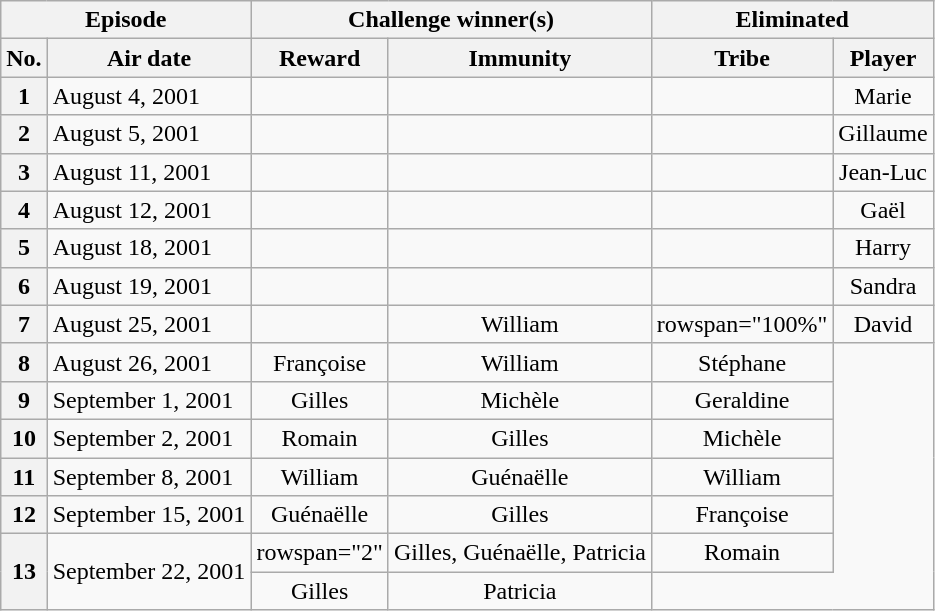<table class="wikitable unsortable" style="text-align:center;">
<tr>
<th colspan="2" scope="col">Episode</th>
<th colspan="2" scope="col">Challenge winner(s)</th>
<th colspan="2" scope="col">Eliminated</th>
</tr>
<tr>
<th scope="col">No.</th>
<th scope="col">Air date</th>
<th scope="col">Reward</th>
<th scope="col">Immunity</th>
<th scope="col">Tribe</th>
<th scope="col">Player</th>
</tr>
<tr>
<th scope="col">1</th>
<td align="left">August 4, 2001</td>
<td></td>
<td></td>
<td></td>
<td>Marie</td>
</tr>
<tr>
<th scope="col">2</th>
<td align="left">August 5, 2001</td>
<td></td>
<td></td>
<td></td>
<td>Gillaume</td>
</tr>
<tr>
<th scope="col">3</th>
<td align="left">August 11, 2001</td>
<td></td>
<td></td>
<td></td>
<td>Jean-Luc</td>
</tr>
<tr>
<th scope="col">4</th>
<td align="left">August 12, 2001</td>
<td></td>
<td></td>
<td></td>
<td>Gaël</td>
</tr>
<tr>
<th scope="col">5</th>
<td align="left">August 18, 2001</td>
<td></td>
<td></td>
<td></td>
<td>Harry</td>
</tr>
<tr>
<th scope="col">6</th>
<td align="left">August 19, 2001</td>
<td></td>
<td></td>
<td></td>
<td>Sandra</td>
</tr>
<tr>
<th scope="col">7</th>
<td align="left">August 25, 2001</td>
<td></td>
<td>William</td>
<td>rowspan="100%" </td>
<td>David</td>
</tr>
<tr>
<th scope="col">8</th>
<td align="left">August 26, 2001</td>
<td>Françoise</td>
<td>William</td>
<td>Stéphane</td>
</tr>
<tr>
<th scope="col">9</th>
<td align="left">September 1, 2001</td>
<td>Gilles</td>
<td>Michèle</td>
<td>Geraldine</td>
</tr>
<tr>
<th scope="col">10</th>
<td align="left">September 2, 2001</td>
<td>Romain</td>
<td>Gilles</td>
<td>Michèle</td>
</tr>
<tr>
<th scope="col">11</th>
<td align="left">September 8, 2001</td>
<td>William</td>
<td>Guénaëlle</td>
<td>William</td>
</tr>
<tr>
<th scope="col">12</th>
<td align="left">September 15, 2001</td>
<td>Guénaëlle</td>
<td>Gilles</td>
<td>Françoise</td>
</tr>
<tr>
<th rowspan="2" scope="col">13</th>
<td rowspan="2" align="left">September 22, 2001</td>
<td>rowspan="2" </td>
<td>Gilles, Guénaëlle, Patricia</td>
<td>Romain</td>
</tr>
<tr>
<td>Gilles</td>
<td>Patricia</td>
</tr>
</table>
